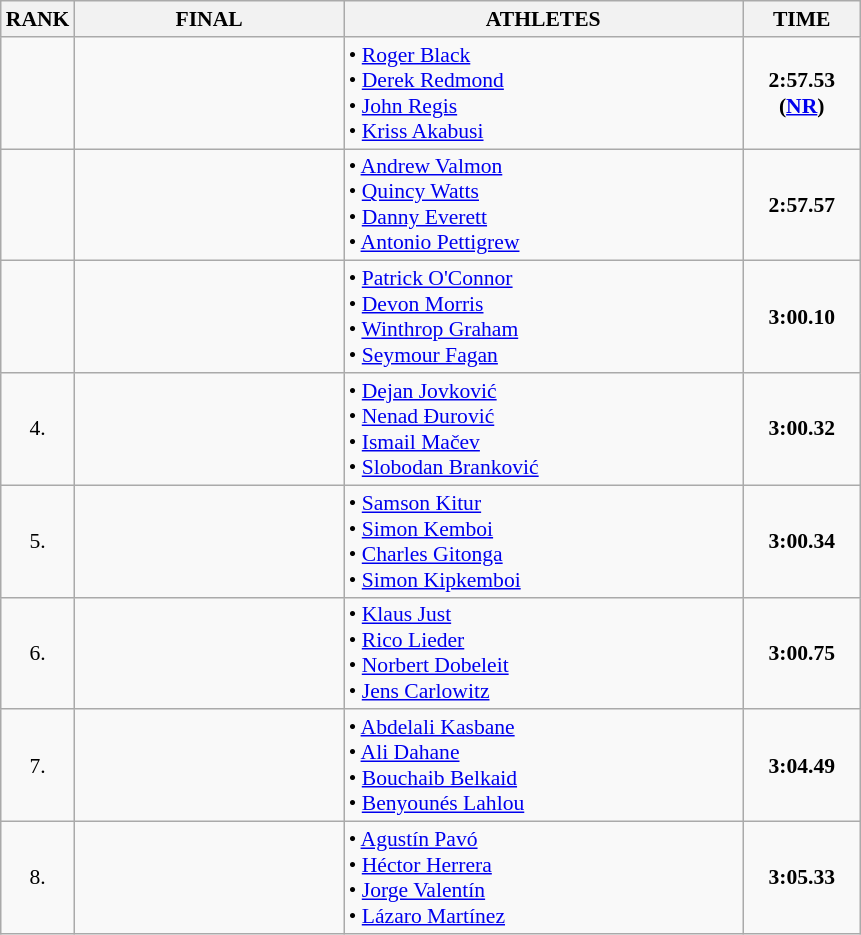<table class="wikitable" style="border-collapse: collapse; font-size: 90%;">
<tr>
<th>RANK</th>
<th style="width: 12em">FINAL</th>
<th style="width: 18em">ATHLETES</th>
<th style="width: 5em">TIME</th>
</tr>
<tr>
<td align="center"></td>
<td align="center"></td>
<td>• <a href='#'>Roger Black</a><br>• <a href='#'>Derek Redmond</a><br>• <a href='#'>John Regis</a><br>• <a href='#'>Kriss Akabusi</a></td>
<td align="center"><strong>2:57.53 (<a href='#'>NR</a>)</strong></td>
</tr>
<tr>
<td align="center"></td>
<td align="center"></td>
<td>• <a href='#'>Andrew Valmon</a><br>• <a href='#'>Quincy Watts</a><br>• <a href='#'>Danny Everett</a><br>• <a href='#'>Antonio Pettigrew</a></td>
<td align="center"><strong>2:57.57</strong></td>
</tr>
<tr>
<td align="center"></td>
<td align="center"></td>
<td>• <a href='#'>Patrick O'Connor</a><br>• <a href='#'>Devon Morris</a><br>• <a href='#'>Winthrop Graham</a><br>• <a href='#'>Seymour Fagan</a></td>
<td align="center"><strong>3:00.10</strong></td>
</tr>
<tr>
<td align="center">4.</td>
<td align="center"></td>
<td>• <a href='#'>Dejan Jovković</a><br>• <a href='#'>Nenad Đurović</a><br>• <a href='#'>Ismail Mačev</a><br>• <a href='#'>Slobodan Branković</a></td>
<td align="center"><strong>3:00.32</strong></td>
</tr>
<tr>
<td align="center">5.</td>
<td align="center"></td>
<td>• <a href='#'>Samson Kitur</a><br>• <a href='#'>Simon Kemboi</a><br>• <a href='#'>Charles Gitonga</a><br>• <a href='#'>Simon Kipkemboi</a></td>
<td align="center"><strong>3:00.34</strong></td>
</tr>
<tr>
<td align="center">6.</td>
<td align="center"></td>
<td>• <a href='#'>Klaus Just</a><br>• <a href='#'>Rico Lieder</a><br>• <a href='#'>Norbert Dobeleit</a><br>• <a href='#'>Jens Carlowitz</a></td>
<td align="center"><strong>3:00.75</strong></td>
</tr>
<tr>
<td align="center">7.</td>
<td align="center"></td>
<td>• <a href='#'>Abdelali Kasbane</a><br>• <a href='#'>Ali Dahane</a><br>• <a href='#'>Bouchaib Belkaid</a><br>• <a href='#'>Benyounés Lahlou</a></td>
<td align="center"><strong>3:04.49</strong></td>
</tr>
<tr>
<td align="center">8.</td>
<td align="center"></td>
<td>• <a href='#'>Agustín Pavó</a><br>• <a href='#'>Héctor Herrera</a><br>• <a href='#'>Jorge Valentín</a><br>• <a href='#'>Lázaro Martínez</a></td>
<td align="center"><strong>3:05.33</strong></td>
</tr>
</table>
